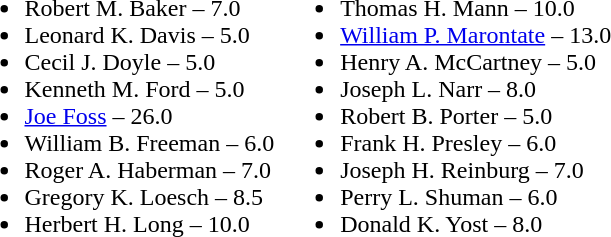<table>
<tr valign=top>
<td><br><ul><li>Robert M. Baker – 7.0</li><li>Leonard K. Davis – 5.0</li><li>Cecil J. Doyle – 5.0</li><li>Kenneth M. Ford – 5.0</li><li><a href='#'>Joe Foss</a> – 26.0</li><li>William B. Freeman – 6.0</li><li>Roger A. Haberman – 7.0</li><li>Gregory K. Loesch – 8.5</li><li>Herbert H. Long – 10.0</li></ul></td>
<td><br><ul><li>Thomas H. Mann – 10.0</li><li><a href='#'>William P. Marontate</a> – 13.0</li><li>Henry A. McCartney – 5.0</li><li>Joseph L. Narr – 8.0</li><li>Robert B. Porter – 5.0</li><li>Frank H. Presley – 6.0</li><li>Joseph H. Reinburg – 7.0</li><li>Perry L. Shuman – 6.0</li><li>Donald K. Yost – 8.0</li></ul></td>
</tr>
</table>
